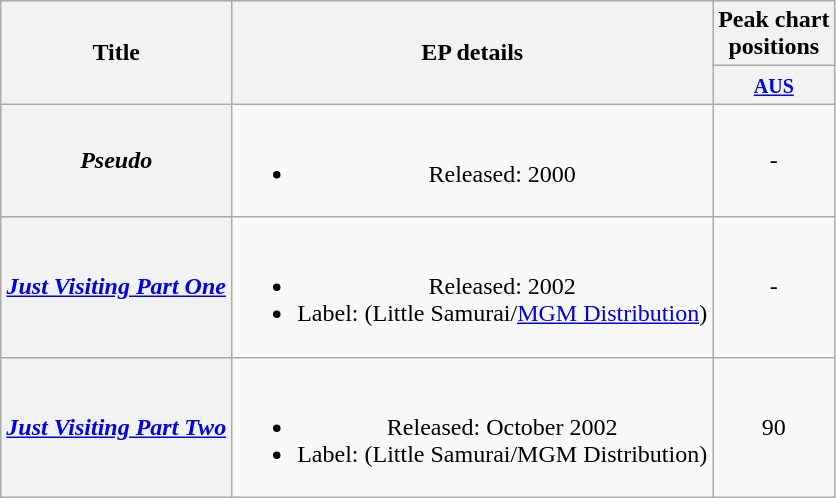<table class="wikitable plainrowheaders" style="text-align:center;" border="1">
<tr>
<th scope="col" rowspan="2">Title</th>
<th scope="col" rowspan="2">EP details</th>
<th scope="col" colspan="1">Peak chart<br>positions</th>
</tr>
<tr>
<th scope="col" style="text-align:center;"><small><a href='#'>AUS</a><br></small></th>
</tr>
<tr>
<th scope="row"><em>Pseudo</em></th>
<td><br><ul><li>Released: 2000</li></ul></td>
<td align="center">-</td>
</tr>
<tr>
<th scope="row"><em><a href='#'>Just Visiting Part One</a></em></th>
<td><br><ul><li>Released: 2002</li><li>Label: (Little Samurai/<a href='#'>MGM Distribution</a>)</li></ul></td>
<td align="center">-</td>
</tr>
<tr>
<th scope="row"><em><a href='#'>Just Visiting Part Two</a></em></th>
<td><br><ul><li>Released: October 2002</li><li>Label: (Little Samurai/MGM Distribution)</li></ul></td>
<td align="center">90</td>
</tr>
</table>
